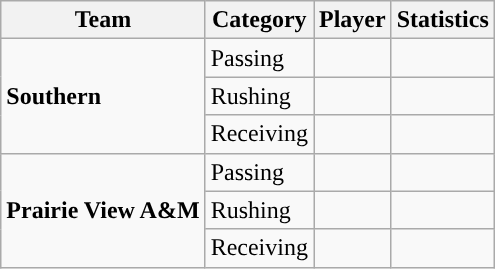<table class="wikitable" style="float: right;">
<tr>
<th>Team</th>
<th>Category</th>
<th>Player</th>
<th>Statistics</th>
</tr>
<tr>
<td rowspan=3><strong>Southern</strong></td>
<td>Passing</td>
<td></td>
<td></td>
</tr>
<tr>
<td>Rushing</td>
<td></td>
<td></td>
</tr>
<tr>
<td>Receiving</td>
<td></td>
<td></td>
</tr>
<tr>
<td rowspan=3><strong>Prairie View A&M</strong></td>
<td>Passing</td>
<td></td>
<td></td>
</tr>
<tr>
<td>Rushing</td>
<td></td>
<td></td>
</tr>
<tr>
<td>Receiving</td>
<td></td>
<td></td>
</tr>
</table>
